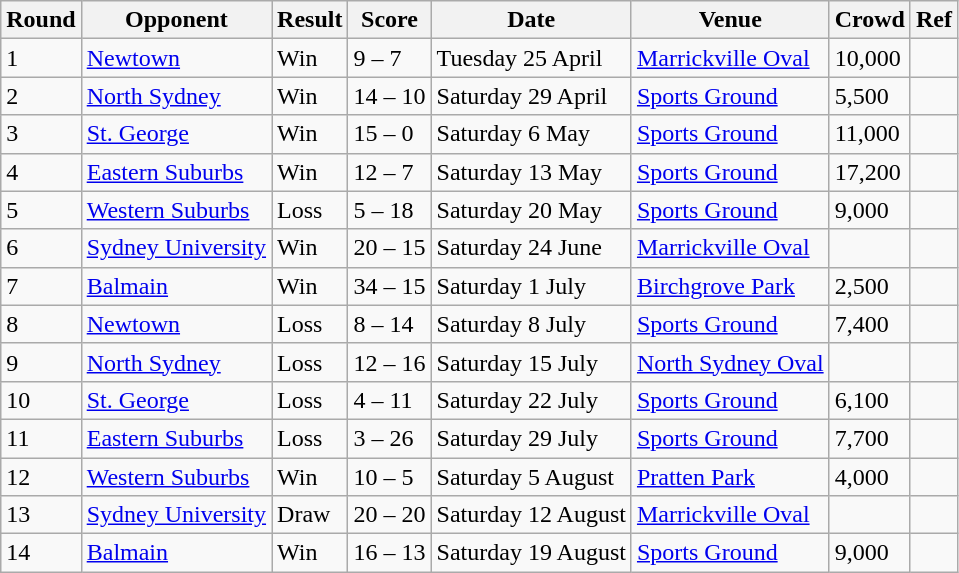<table class="wikitable" style="text-align:left;">
<tr>
<th>Round</th>
<th>Opponent</th>
<th>Result</th>
<th>Score</th>
<th>Date</th>
<th>Venue</th>
<th>Crowd</th>
<th>Ref</th>
</tr>
<tr>
<td>1</td>
<td> <a href='#'>Newtown</a></td>
<td>Win</td>
<td>9 – 7</td>
<td>Tuesday 25 April</td>
<td><a href='#'>Marrickville Oval</a></td>
<td>10,000</td>
<td></td>
</tr>
<tr>
<td>2</td>
<td> <a href='#'>North Sydney</a></td>
<td>Win</td>
<td>14 – 10</td>
<td>Saturday 29 April</td>
<td><a href='#'>Sports Ground</a></td>
<td>5,500</td>
<td></td>
</tr>
<tr>
<td>3</td>
<td> <a href='#'>St. George</a></td>
<td>Win</td>
<td>15 – 0</td>
<td>Saturday 6 May</td>
<td><a href='#'>Sports Ground</a></td>
<td>11,000</td>
<td></td>
</tr>
<tr>
<td>4</td>
<td> <a href='#'>Eastern Suburbs</a></td>
<td>Win</td>
<td>12 – 7</td>
<td>Saturday 13 May</td>
<td><a href='#'>Sports Ground</a></td>
<td>17,200</td>
<td></td>
</tr>
<tr>
<td>5</td>
<td> <a href='#'>Western Suburbs</a></td>
<td>Loss</td>
<td>5 – 18</td>
<td>Saturday 20 May</td>
<td><a href='#'>Sports Ground</a></td>
<td>9,000</td>
<td></td>
</tr>
<tr>
<td>6</td>
<td> <a href='#'>Sydney University</a></td>
<td>Win</td>
<td>20 – 15</td>
<td>Saturday 24 June</td>
<td><a href='#'>Marrickville Oval</a></td>
<td></td>
<td></td>
</tr>
<tr>
<td>7</td>
<td> <a href='#'>Balmain</a></td>
<td>Win</td>
<td>34 – 15</td>
<td>Saturday 1 July</td>
<td><a href='#'>Birchgrove Park</a></td>
<td>2,500</td>
<td></td>
</tr>
<tr>
<td>8</td>
<td> <a href='#'>Newtown</a></td>
<td>Loss</td>
<td>8 – 14</td>
<td>Saturday 8 July</td>
<td><a href='#'>Sports Ground</a></td>
<td>7,400</td>
<td></td>
</tr>
<tr>
<td>9</td>
<td> <a href='#'>North Sydney</a></td>
<td>Loss</td>
<td>12 – 16</td>
<td>Saturday 15 July</td>
<td><a href='#'>North Sydney Oval</a></td>
<td></td>
<td></td>
</tr>
<tr>
<td>10</td>
<td> <a href='#'>St. George</a></td>
<td>Loss</td>
<td>4 – 11</td>
<td>Saturday 22 July</td>
<td><a href='#'>Sports Ground</a></td>
<td>6,100</td>
<td></td>
</tr>
<tr>
<td>11</td>
<td> <a href='#'>Eastern Suburbs</a></td>
<td>Loss</td>
<td>3 – 26</td>
<td>Saturday 29 July</td>
<td><a href='#'>Sports Ground</a></td>
<td>7,700</td>
<td></td>
</tr>
<tr>
<td>12</td>
<td> <a href='#'>Western Suburbs</a></td>
<td>Win</td>
<td>10 – 5</td>
<td>Saturday 5 August</td>
<td><a href='#'>Pratten Park</a></td>
<td>4,000</td>
<td></td>
</tr>
<tr>
<td>13</td>
<td> <a href='#'>Sydney University</a></td>
<td>Draw</td>
<td>20 – 20</td>
<td>Saturday 12 August</td>
<td><a href='#'>Marrickville Oval</a></td>
<td></td>
<td></td>
</tr>
<tr>
<td>14</td>
<td> <a href='#'>Balmain</a></td>
<td>Win</td>
<td>16 – 13</td>
<td>Saturday 19 August</td>
<td><a href='#'>Sports Ground</a></td>
<td>9,000</td>
<td></td>
</tr>
</table>
